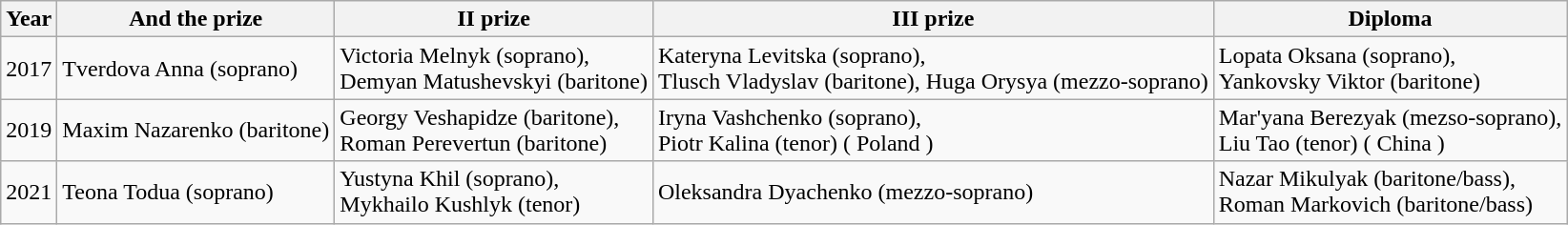<table class="wikitable">
<tr>
<th>Year</th>
<th>And the prize</th>
<th>II prize</th>
<th>III prize</th>
<th>Diploma</th>
</tr>
<tr>
<td>2017</td>
<td>Tverdova Anna (soprano)</td>
<td>Victoria Melnyk (soprano),<br>Demyan Matushevskyi (baritone)</td>
<td>Kateryna Levitska (soprano),<br>Tlusch Vladyslav (baritone),
Huga Orysya (mezzo-soprano)</td>
<td>Lopata Oksana (soprano),<br>Yankovsky Viktor (baritone)</td>
</tr>
<tr>
<td>2019</td>
<td>Maxim Nazarenko (baritone)</td>
<td>Georgy Veshapidze (baritone),<br>Roman Perevertun (baritone)</td>
<td>Iryna Vashchenko (soprano),<br>Piotr Kalina (tenor) ( Poland )</td>
<td>Mar'yana Berezyak (mezso-soprano),<br>Liu Tao (tenor) ( China )</td>
</tr>
<tr>
<td>2021</td>
<td>Teona Todua (soprano)</td>
<td>Yustyna Khil (soprano),<br>Mykhailo Kushlyk (tenor)</td>
<td>Oleksandra Dyachenko (mezzo-soprano)</td>
<td>Nazar Mikulyak (baritone/bass),<br>Roman Markovich (baritone/bass)</td>
</tr>
</table>
